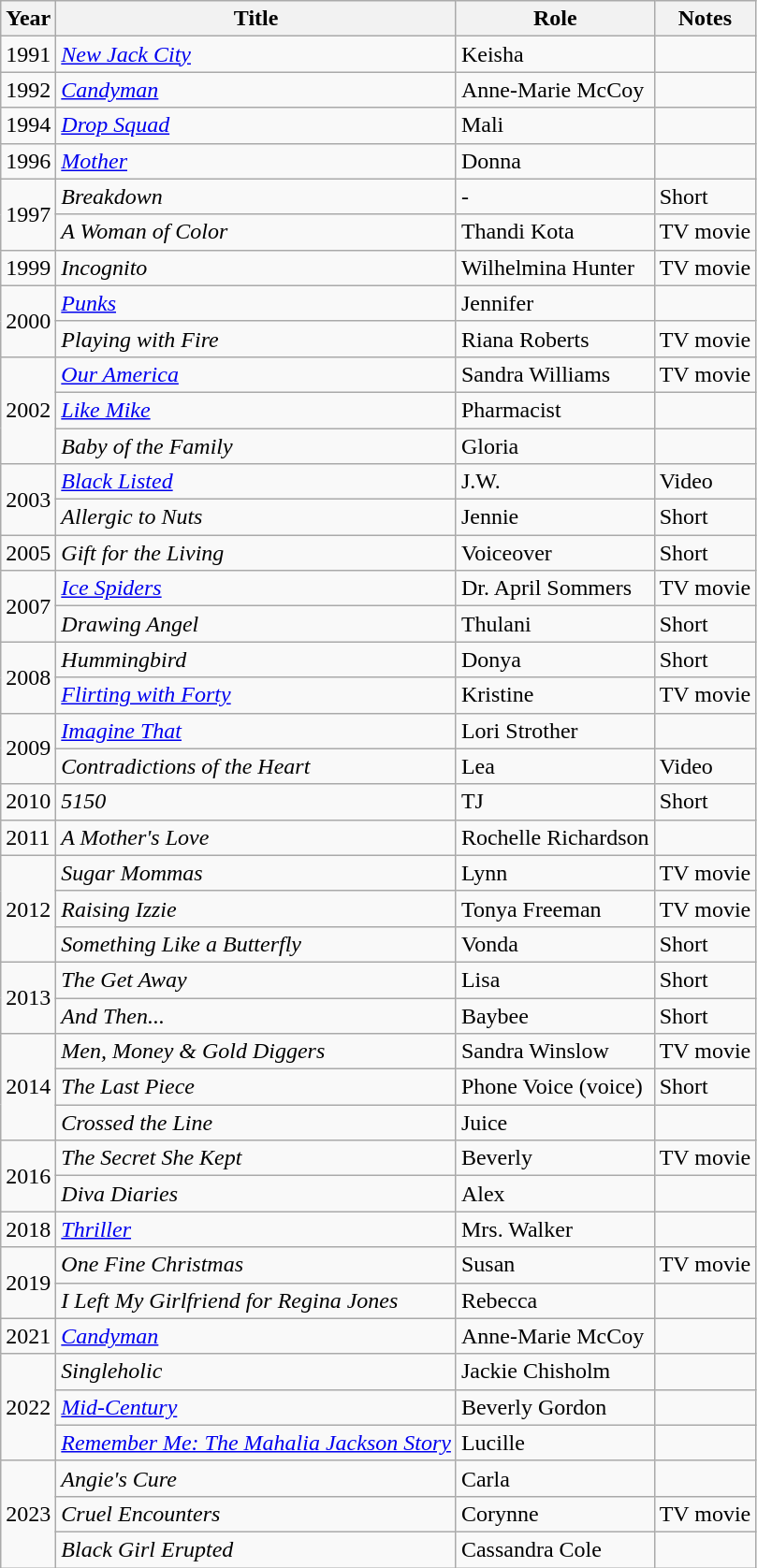<table class="wikitable sortable">
<tr>
<th>Year</th>
<th>Title</th>
<th>Role</th>
<th>Notes</th>
</tr>
<tr>
<td>1991</td>
<td><em><a href='#'>New Jack City</a></em></td>
<td>Keisha</td>
<td></td>
</tr>
<tr>
<td>1992</td>
<td><em><a href='#'>Candyman</a></em></td>
<td>Anne-Marie McCoy</td>
<td></td>
</tr>
<tr>
<td>1994</td>
<td><em><a href='#'>Drop Squad</a></em></td>
<td>Mali</td>
<td></td>
</tr>
<tr>
<td>1996</td>
<td><em><a href='#'>Mother</a></em></td>
<td>Donna</td>
<td></td>
</tr>
<tr>
<td rowspan=2>1997</td>
<td><em>Breakdown</em></td>
<td>-</td>
<td>Short</td>
</tr>
<tr>
<td><em>A Woman of Color</em></td>
<td>Thandi Kota</td>
<td>TV movie</td>
</tr>
<tr>
<td>1999</td>
<td><em>Incognito</em></td>
<td>Wilhelmina Hunter</td>
<td>TV movie</td>
</tr>
<tr>
<td rowspan=2>2000</td>
<td><em><a href='#'>Punks</a></em></td>
<td>Jennifer</td>
<td></td>
</tr>
<tr>
<td><em>Playing with Fire</em></td>
<td>Riana Roberts</td>
<td>TV movie</td>
</tr>
<tr>
<td rowspan=3>2002</td>
<td><em><a href='#'>Our America</a></em></td>
<td>Sandra Williams</td>
<td>TV movie</td>
</tr>
<tr>
<td><em><a href='#'>Like Mike</a></em></td>
<td>Pharmacist</td>
<td></td>
</tr>
<tr>
<td><em>Baby of the Family</em></td>
<td>Gloria</td>
<td></td>
</tr>
<tr>
<td rowspan=2>2003</td>
<td><em><a href='#'>Black Listed</a></em></td>
<td>J.W.</td>
<td>Video</td>
</tr>
<tr>
<td><em>Allergic to Nuts</em></td>
<td>Jennie</td>
<td>Short</td>
</tr>
<tr>
<td>2005</td>
<td><em>Gift for the Living</em></td>
<td>Voiceover</td>
<td>Short</td>
</tr>
<tr>
<td rowspan=2>2007</td>
<td><em><a href='#'>Ice Spiders</a></em></td>
<td>Dr. April Sommers</td>
<td>TV movie</td>
</tr>
<tr>
<td><em>Drawing Angel</em></td>
<td>Thulani</td>
<td>Short</td>
</tr>
<tr>
<td rowspan=2>2008</td>
<td><em>Hummingbird</em></td>
<td>Donya</td>
<td>Short</td>
</tr>
<tr>
<td><em><a href='#'>Flirting with Forty</a></em></td>
<td>Kristine</td>
<td>TV movie</td>
</tr>
<tr>
<td rowspan=2>2009</td>
<td><em><a href='#'>Imagine That</a></em></td>
<td>Lori Strother</td>
<td></td>
</tr>
<tr>
<td><em>Contradictions of the Heart</em></td>
<td>Lea</td>
<td>Video</td>
</tr>
<tr>
<td>2010</td>
<td><em>5150</em></td>
<td>TJ</td>
<td>Short</td>
</tr>
<tr>
<td>2011</td>
<td><em>A Mother's Love</em></td>
<td>Rochelle Richardson</td>
<td></td>
</tr>
<tr>
<td rowspan=3>2012</td>
<td><em>Sugar Mommas</em></td>
<td>Lynn</td>
<td>TV movie</td>
</tr>
<tr>
<td><em>Raising Izzie</em></td>
<td>Tonya Freeman</td>
<td>TV movie</td>
</tr>
<tr>
<td><em>Something Like a Butterfly</em></td>
<td>Vonda</td>
<td>Short</td>
</tr>
<tr>
<td rowspan=2>2013</td>
<td><em>The Get Away</em></td>
<td>Lisa</td>
<td>Short</td>
</tr>
<tr>
<td><em>And Then...</em></td>
<td>Baybee</td>
<td>Short</td>
</tr>
<tr>
<td rowspan=3>2014</td>
<td><em>Men, Money & Gold Diggers</em></td>
<td>Sandra Winslow</td>
<td>TV movie</td>
</tr>
<tr>
<td><em>The Last Piece</em></td>
<td>Phone Voice (voice)</td>
<td>Short</td>
</tr>
<tr>
<td><em>Crossed the Line</em></td>
<td>Juice</td>
<td></td>
</tr>
<tr>
<td rowspan=2>2016</td>
<td><em>The Secret She Kept</em></td>
<td>Beverly</td>
<td>TV movie</td>
</tr>
<tr>
<td><em>Diva Diaries</em></td>
<td>Alex</td>
<td></td>
</tr>
<tr>
<td>2018</td>
<td><em><a href='#'>Thriller</a></em></td>
<td>Mrs. Walker</td>
<td></td>
</tr>
<tr>
<td rowspan=2>2019</td>
<td><em>One Fine Christmas</em></td>
<td>Susan</td>
<td>TV movie</td>
</tr>
<tr>
<td><em>I Left My Girlfriend for Regina Jones</em></td>
<td>Rebecca</td>
<td></td>
</tr>
<tr>
<td>2021</td>
<td><em><a href='#'>Candyman</a></em></td>
<td>Anne-Marie McCoy</td>
<td></td>
</tr>
<tr>
<td rowspan=3>2022</td>
<td><em>Singleholic</em></td>
<td>Jackie Chisholm</td>
<td></td>
</tr>
<tr>
<td><em><a href='#'>Mid-Century</a></em></td>
<td>Beverly Gordon</td>
<td></td>
</tr>
<tr>
<td><em><a href='#'>Remember Me: The Mahalia Jackson Story</a></em></td>
<td>Lucille</td>
<td></td>
</tr>
<tr>
<td rowspan=3>2023</td>
<td><em>Angie's Cure</em></td>
<td>Carla</td>
<td></td>
</tr>
<tr>
<td><em>Cruel Encounters</em></td>
<td>Corynne</td>
<td>TV movie</td>
</tr>
<tr>
<td><em>Black Girl Erupted</em></td>
<td>Cassandra Cole</td>
<td></td>
</tr>
</table>
